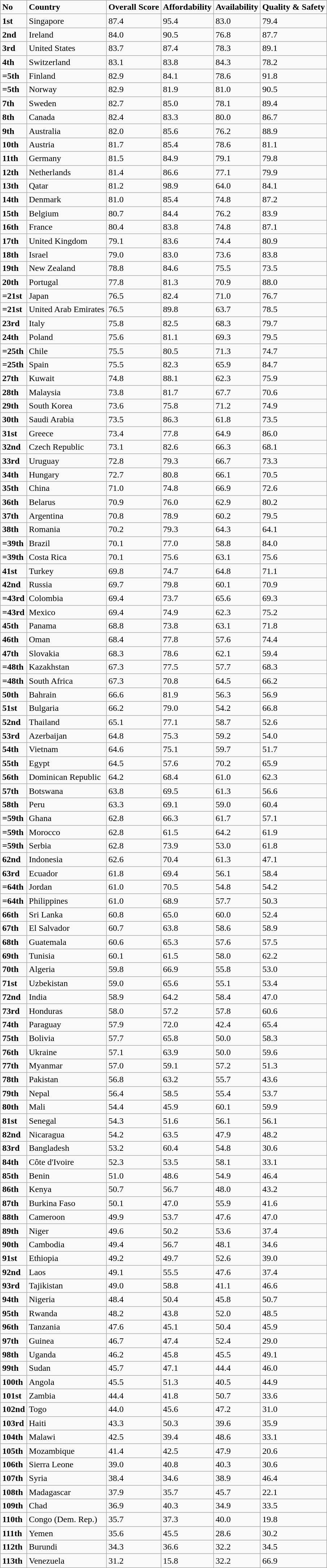<table class="wikitable">
<tr>
<td><strong>No</strong></td>
<td><strong>Country</strong></td>
<td><strong>Overall Score</strong></td>
<td><strong>Affordability</strong></td>
<td><strong>Availability</strong></td>
<td><strong>Quality & Safety</strong></td>
</tr>
<tr>
<td><strong>1st</strong></td>
<td>Singapore</td>
<td>87.4</td>
<td>95.4</td>
<td>83.0</td>
<td>79.4</td>
</tr>
<tr>
<td><strong>2nd</strong></td>
<td>Ireland</td>
<td>84.0</td>
<td>90.5</td>
<td>76.8</td>
<td>87.7</td>
</tr>
<tr>
<td><strong>3rd</strong></td>
<td>United States</td>
<td>83.7</td>
<td>87.4</td>
<td>78.3</td>
<td>89.1</td>
</tr>
<tr>
<td><strong>4th</strong></td>
<td>Switzerland</td>
<td>83.1</td>
<td>83.8</td>
<td>84.3</td>
<td>78.2</td>
</tr>
<tr>
<td><strong>=5th</strong></td>
<td>Finland</td>
<td>82.9</td>
<td>84.1</td>
<td>78.6</td>
<td>91.8</td>
</tr>
<tr>
<td><strong>=5th</strong></td>
<td>Norway</td>
<td>82.9</td>
<td>81.9</td>
<td>81.0</td>
<td>90.5</td>
</tr>
<tr>
<td><strong>7th</strong></td>
<td>Sweden</td>
<td>82.7</td>
<td>85.0</td>
<td>78.1</td>
<td>89.4</td>
</tr>
<tr>
<td><strong>8th</strong></td>
<td>Canada</td>
<td>82.4</td>
<td>83.3</td>
<td>80.0</td>
<td>86.7</td>
</tr>
<tr>
<td><strong>9th</strong></td>
<td>Australia</td>
<td>82.0</td>
<td>85.6</td>
<td>76.2</td>
<td>88.9</td>
</tr>
<tr>
<td><strong>10th</strong></td>
<td>Austria</td>
<td>81.7</td>
<td>85.4</td>
<td>78.6</td>
<td>81.1</td>
</tr>
<tr>
<td><strong>11th</strong></td>
<td>Germany</td>
<td>81.5</td>
<td>84.9</td>
<td>79.1</td>
<td>79.8</td>
</tr>
<tr>
<td><strong>12th</strong></td>
<td>Netherlands</td>
<td>81.4</td>
<td>86.6</td>
<td>77.1</td>
<td>79.9</td>
</tr>
<tr>
<td><strong>13th</strong></td>
<td>Qatar</td>
<td>81.2</td>
<td>98.9</td>
<td>64.0</td>
<td>84.1</td>
</tr>
<tr>
<td><strong>14th</strong></td>
<td>Denmark</td>
<td>81.0</td>
<td>85.4</td>
<td>74.8</td>
<td>87.2</td>
</tr>
<tr>
<td><strong>15th</strong></td>
<td>Belgium</td>
<td>80.7</td>
<td>84.4</td>
<td>76.2</td>
<td>83.9</td>
</tr>
<tr>
<td><strong>16th</strong></td>
<td>France</td>
<td>80.4</td>
<td>83.8</td>
<td>74.8</td>
<td>87.1</td>
</tr>
<tr>
<td><strong>17th</strong></td>
<td>United Kingdom</td>
<td>79.1</td>
<td>83.6</td>
<td>74.4</td>
<td>80.9</td>
</tr>
<tr>
<td><strong>18th</strong></td>
<td>Israel</td>
<td>79.0</td>
<td>83.0</td>
<td>73.6</td>
<td>83.8</td>
</tr>
<tr>
<td><strong>19th</strong></td>
<td>New Zealand</td>
<td>78.8</td>
<td>84.6</td>
<td>75.5</td>
<td>73.5</td>
</tr>
<tr>
<td><strong>20th</strong></td>
<td>Portugal</td>
<td>77.8</td>
<td>81.3</td>
<td>70.9</td>
<td>88.0</td>
</tr>
<tr>
<td><strong>=21st</strong></td>
<td>Japan</td>
<td>76.5</td>
<td>82.4</td>
<td>71.0</td>
<td>76.7</td>
</tr>
<tr>
<td><strong>=21st</strong></td>
<td>United Arab Emirates</td>
<td>76.5</td>
<td>89.8</td>
<td>63.7</td>
<td>78.5</td>
</tr>
<tr>
<td><strong>23rd</strong></td>
<td>Italy</td>
<td>75.8</td>
<td>82.5</td>
<td>68.3</td>
<td>79.7</td>
</tr>
<tr>
<td><strong>24th</strong></td>
<td>Poland</td>
<td>75.6</td>
<td>81.1</td>
<td>69.3</td>
<td>79.5</td>
</tr>
<tr>
<td><strong>=25th</strong></td>
<td>Chile</td>
<td>75.5</td>
<td>80.5</td>
<td>71.3</td>
<td>74.7</td>
</tr>
<tr>
<td><strong>=25th</strong></td>
<td>Spain</td>
<td>75.5</td>
<td>82.3</td>
<td>65.9</td>
<td>84.7</td>
</tr>
<tr>
<td><strong>27th</strong></td>
<td>Kuwait</td>
<td>74.8</td>
<td>88.1</td>
<td>62.3</td>
<td>75.9</td>
</tr>
<tr>
<td><strong>28th</strong></td>
<td>Malaysia</td>
<td>73.8</td>
<td>81.7</td>
<td>67.7</td>
<td>70.6</td>
</tr>
<tr>
<td><strong>29th</strong></td>
<td>South Korea</td>
<td>73.6</td>
<td>75.8</td>
<td>71.2</td>
<td>74.9</td>
</tr>
<tr>
<td><strong>30th</strong></td>
<td>Saudi Arabia</td>
<td>73.5</td>
<td>86.3</td>
<td>61.8</td>
<td>73.5</td>
</tr>
<tr>
<td><strong>31st</strong></td>
<td>Greece</td>
<td>73.4</td>
<td>77.8</td>
<td>64.9</td>
<td>86.0</td>
</tr>
<tr>
<td><strong>32nd</strong></td>
<td>Czech Republic</td>
<td>73.1</td>
<td>82.6</td>
<td>66.3</td>
<td>68.1</td>
</tr>
<tr>
<td><strong>33rd</strong></td>
<td>Uruguay</td>
<td>72.8</td>
<td>79.3</td>
<td>66.7</td>
<td>73.3</td>
</tr>
<tr>
<td><strong>34th</strong></td>
<td>Hungary</td>
<td>72.7</td>
<td>80.8</td>
<td>66.1</td>
<td>70.5</td>
</tr>
<tr>
<td><strong>35th</strong></td>
<td>China</td>
<td>71.0</td>
<td>74.8</td>
<td>66.9</td>
<td>72.6</td>
</tr>
<tr>
<td><strong>36th</strong></td>
<td>Belarus</td>
<td>70.9</td>
<td>76.0</td>
<td>62.9</td>
<td>80.2</td>
</tr>
<tr>
<td><strong>37th</strong></td>
<td>Argentina</td>
<td>70.8</td>
<td>78.9</td>
<td>60.2</td>
<td>79.5</td>
</tr>
<tr>
<td><strong>38th</strong></td>
<td>Romania</td>
<td>70.2</td>
<td>79.3</td>
<td>64.3</td>
<td>64.1</td>
</tr>
<tr>
<td><strong>=39th</strong></td>
<td>Brazil</td>
<td>70.1</td>
<td>77.0</td>
<td>58.8</td>
<td>84.0</td>
</tr>
<tr>
<td><strong>=39th</strong></td>
<td>Costa Rica</td>
<td>70.1</td>
<td>75.6</td>
<td>63.1</td>
<td>75.6</td>
</tr>
<tr>
<td><strong>41st</strong></td>
<td>Turkey</td>
<td>69.8</td>
<td>74.7</td>
<td>64.8</td>
<td>71.1</td>
</tr>
<tr>
<td><strong>42nd</strong></td>
<td>Russia</td>
<td>69.7</td>
<td>79.8</td>
<td>60.1</td>
<td>70.9</td>
</tr>
<tr>
<td><strong>=43rd</strong></td>
<td>Colombia</td>
<td>69.4</td>
<td>73.7</td>
<td>65.6</td>
<td>69.3</td>
</tr>
<tr>
<td><strong>=43rd</strong></td>
<td>Mexico</td>
<td>69.4</td>
<td>74.9</td>
<td>62.3</td>
<td>75.2</td>
</tr>
<tr>
<td><strong>45th</strong></td>
<td>Panama</td>
<td>68.8</td>
<td>73.8</td>
<td>63.1</td>
<td>71.8</td>
</tr>
<tr>
<td><strong>46th</strong></td>
<td>Oman</td>
<td>68.4</td>
<td>77.8</td>
<td>57.6</td>
<td>74.4</td>
</tr>
<tr>
<td><strong>47th</strong></td>
<td>Slovakia</td>
<td>68.3</td>
<td>78.6</td>
<td>62.1</td>
<td>59.4</td>
</tr>
<tr>
<td><strong>=48th</strong></td>
<td>Kazakhstan</td>
<td>67.3</td>
<td>77.5</td>
<td>57.7</td>
<td>68.3</td>
</tr>
<tr>
<td><strong>=48th</strong></td>
<td>South Africa</td>
<td>67.3</td>
<td>70.8</td>
<td>64.5</td>
<td>66.2</td>
</tr>
<tr>
<td><strong>50th</strong></td>
<td>Bahrain</td>
<td>66.6</td>
<td>81.9</td>
<td>56.3</td>
<td>56.9</td>
</tr>
<tr>
<td><strong>51st</strong></td>
<td>Bulgaria</td>
<td>66.2</td>
<td>79.0</td>
<td>54.2</td>
<td>66.8</td>
</tr>
<tr>
<td><strong>52nd</strong></td>
<td>Thailand</td>
<td>65.1</td>
<td>77.1</td>
<td>58.7</td>
<td>52.6</td>
</tr>
<tr>
<td><strong>53rd</strong></td>
<td>Azerbaijan</td>
<td>64.8</td>
<td>75.3</td>
<td>59.2</td>
<td>54.0</td>
</tr>
<tr>
<td><strong>54th</strong></td>
<td>Vietnam</td>
<td>64.6</td>
<td>75.1</td>
<td>59.7</td>
<td>51.7</td>
</tr>
<tr>
<td><strong>55th</strong></td>
<td>Egypt</td>
<td>64.5</td>
<td>57.6</td>
<td>70.2</td>
<td>65.9</td>
</tr>
<tr>
<td><strong>56th</strong></td>
<td>Dominican Republic</td>
<td>64.2</td>
<td>68.4</td>
<td>61.0</td>
<td>62.3</td>
</tr>
<tr>
<td><strong>57th</strong></td>
<td>Botswana</td>
<td>63.8</td>
<td>69.5</td>
<td>61.3</td>
<td>56.6</td>
</tr>
<tr>
<td><strong>58th</strong></td>
<td>Peru</td>
<td>63.3</td>
<td>69.1</td>
<td>59.0</td>
<td>60.4</td>
</tr>
<tr>
<td><strong>=59th</strong></td>
<td>Ghana</td>
<td>62.8</td>
<td>66.3</td>
<td>61.7</td>
<td>57.1</td>
</tr>
<tr>
<td><strong>=59th</strong></td>
<td>Morocco</td>
<td>62.8</td>
<td>61.5</td>
<td>64.2</td>
<td>61.9</td>
</tr>
<tr>
<td><strong>=59th</strong></td>
<td>Serbia</td>
<td>62.8</td>
<td>73.9</td>
<td>53.0</td>
<td>61.8</td>
</tr>
<tr>
<td><strong>62nd</strong></td>
<td>Indonesia</td>
<td>62.6</td>
<td>70.4</td>
<td>61.3</td>
<td>47.1</td>
</tr>
<tr>
<td><strong>63rd</strong></td>
<td>Ecuador</td>
<td>61.8</td>
<td>69.4</td>
<td>56.1</td>
<td>58.4</td>
</tr>
<tr>
<td><strong>=64th</strong></td>
<td>Jordan</td>
<td>61.0</td>
<td>70.5</td>
<td>54.8</td>
<td>54.2</td>
</tr>
<tr>
<td><strong>=64th</strong></td>
<td>Philippines</td>
<td>61.0</td>
<td>68.9</td>
<td>57.7</td>
<td>50.3</td>
</tr>
<tr>
<td><strong>66th</strong></td>
<td>Sri Lanka</td>
<td>60.8</td>
<td>65.0</td>
<td>60.0</td>
<td>52.4</td>
</tr>
<tr>
<td><strong>67th</strong></td>
<td>El Salvador</td>
<td>60.7</td>
<td>63.8</td>
<td>58.6</td>
<td>58.9</td>
</tr>
<tr>
<td><strong>68th</strong></td>
<td>Guatemala</td>
<td>60.6</td>
<td>65.3</td>
<td>57.6</td>
<td>57.5</td>
</tr>
<tr>
<td><strong>69th</strong></td>
<td>Tunisia</td>
<td>60.1</td>
<td>61.5</td>
<td>58.0</td>
<td>62.2</td>
</tr>
<tr>
<td><strong>70th</strong></td>
<td>Algeria</td>
<td>59.8</td>
<td>66.9</td>
<td>55.8</td>
<td>53.0</td>
</tr>
<tr>
<td><strong>71st</strong></td>
<td>Uzbekistan</td>
<td>59.0</td>
<td>65.6</td>
<td>55.1</td>
<td>53.4</td>
</tr>
<tr>
<td><strong>72nd</strong></td>
<td>India</td>
<td>58.9</td>
<td>64.2</td>
<td>58.4</td>
<td>47.0</td>
</tr>
<tr>
<td><strong>73rd</strong></td>
<td>Honduras</td>
<td>58.0</td>
<td>57.2</td>
<td>57.8</td>
<td>60.6</td>
</tr>
<tr>
<td><strong>74th</strong></td>
<td>Paraguay</td>
<td>57.9</td>
<td>72.0</td>
<td>42.4</td>
<td>65.4</td>
</tr>
<tr>
<td><strong>75th</strong></td>
<td>Bolivia</td>
<td>57.7</td>
<td>65.8</td>
<td>50.0</td>
<td>58.3</td>
</tr>
<tr>
<td><strong>76th</strong></td>
<td>Ukraine</td>
<td>57.1</td>
<td>63.9</td>
<td>50.0</td>
<td>59.6</td>
</tr>
<tr>
<td><strong>77th</strong></td>
<td>Myanmar</td>
<td>57.0</td>
<td>59.1</td>
<td>57.2</td>
<td>51.3</td>
</tr>
<tr>
<td><strong>78th</strong></td>
<td>Pakistan</td>
<td>56.8</td>
<td>63.2</td>
<td>55.7</td>
<td>43.6</td>
</tr>
<tr>
<td><strong>79th</strong></td>
<td>Nepal</td>
<td>56.4</td>
<td>58.5</td>
<td>55.4</td>
<td>53.7</td>
</tr>
<tr>
<td><strong>80th</strong></td>
<td>Mali</td>
<td>54.4</td>
<td>45.9</td>
<td>60.1</td>
<td>59.9</td>
</tr>
<tr>
<td><strong>81st</strong></td>
<td>Senegal</td>
<td>54.3</td>
<td>51.6</td>
<td>56.1</td>
<td>56.1</td>
</tr>
<tr>
<td><strong>82nd</strong></td>
<td>Nicaragua</td>
<td>54.2</td>
<td>63.5</td>
<td>47.9</td>
<td>48.2</td>
</tr>
<tr>
<td><strong>83rd</strong></td>
<td>Bangladesh</td>
<td>53.2</td>
<td>60.4</td>
<td>54.8</td>
<td>30.6</td>
</tr>
<tr>
<td><strong>84th</strong></td>
<td>Côte d'Ivoire</td>
<td>52.3</td>
<td>53.5</td>
<td>58.1</td>
<td>33.1</td>
</tr>
<tr>
<td><strong>85th</strong></td>
<td>Benin</td>
<td>51.0</td>
<td>48.6</td>
<td>54.9</td>
<td>46.4</td>
</tr>
<tr>
<td><strong>86th</strong></td>
<td>Kenya</td>
<td>50.7</td>
<td>56.7</td>
<td>48.0</td>
<td>43.2</td>
</tr>
<tr>
<td><strong>87th</strong></td>
<td>Burkina Faso</td>
<td>50.1</td>
<td>47.0</td>
<td>55.9</td>
<td>41.6</td>
</tr>
<tr>
<td><strong>88th</strong></td>
<td>Cameroon</td>
<td>49.9</td>
<td>53.7</td>
<td>47.6</td>
<td>47.0</td>
</tr>
<tr>
<td><strong>89th</strong></td>
<td>Niger</td>
<td>49.6</td>
<td>50.2</td>
<td>53.6</td>
<td>37.4</td>
</tr>
<tr>
<td><strong>90th</strong></td>
<td>Cambodia</td>
<td>49.4</td>
<td>56.7</td>
<td>48.1</td>
<td>34.6</td>
</tr>
<tr>
<td><strong>91st</strong></td>
<td>Ethiopia</td>
<td>49.2</td>
<td>49.7</td>
<td>52.6</td>
<td>39.0</td>
</tr>
<tr>
<td><strong>92nd</strong></td>
<td>Laos</td>
<td>49.1</td>
<td>55.5</td>
<td>47.6</td>
<td>37.4</td>
</tr>
<tr>
<td><strong>93rd</strong></td>
<td>Tajikistan</td>
<td>49.0</td>
<td>58.8</td>
<td>41.1</td>
<td>46.6</td>
</tr>
<tr>
<td><strong>94th</strong></td>
<td>Nigeria</td>
<td>48.4</td>
<td>50.4</td>
<td>45.8</td>
<td>50.7</td>
</tr>
<tr>
<td><strong>95th</strong></td>
<td>Rwanda</td>
<td>48.2</td>
<td>43.8</td>
<td>52.0</td>
<td>48.5</td>
</tr>
<tr>
<td><strong>96th</strong></td>
<td>Tanzania</td>
<td>47.6</td>
<td>45.1</td>
<td>50.4</td>
<td>45.9</td>
</tr>
<tr>
<td><strong>97th</strong></td>
<td>Guinea</td>
<td>46.7</td>
<td>47.4</td>
<td>52.4</td>
<td>29.0</td>
</tr>
<tr>
<td><strong>98th</strong></td>
<td>Uganda</td>
<td>46.2</td>
<td>45.8</td>
<td>45.5</td>
<td>49.1</td>
</tr>
<tr>
<td><strong>99th</strong></td>
<td>Sudan</td>
<td>45.7</td>
<td>47.1</td>
<td>44.4</td>
<td>46.0</td>
</tr>
<tr>
<td><strong>100th</strong></td>
<td>Angola</td>
<td>45.5</td>
<td>51.3</td>
<td>40.5</td>
<td>44.9</td>
</tr>
<tr>
<td><strong>101st</strong></td>
<td>Zambia</td>
<td>44.4</td>
<td>41.8</td>
<td>50.7</td>
<td>33.6</td>
</tr>
<tr>
<td><strong>102nd</strong></td>
<td>Togo</td>
<td>44.0</td>
<td>45.6</td>
<td>47.2</td>
<td>31.0</td>
</tr>
<tr>
<td><strong>103rd</strong></td>
<td>Haiti</td>
<td>43.3</td>
<td>50.3</td>
<td>39.6</td>
<td>35.9</td>
</tr>
<tr>
<td><strong>104th</strong></td>
<td>Malawi</td>
<td>42.5</td>
<td>39.4</td>
<td>48.6</td>
<td>33.1</td>
</tr>
<tr>
<td><strong>105th</strong></td>
<td>Mozambique</td>
<td>41.4</td>
<td>42.5</td>
<td>47.9</td>
<td>20.6</td>
</tr>
<tr>
<td><strong>106th</strong></td>
<td>Sierra Leone</td>
<td>39.0</td>
<td>40.8</td>
<td>40.3</td>
<td>30.6</td>
</tr>
<tr>
<td><strong>107th</strong></td>
<td>Syria</td>
<td>38.4</td>
<td>34.6</td>
<td>38.9</td>
<td>46.4</td>
</tr>
<tr>
<td><strong>108th</strong></td>
<td>Madagascar</td>
<td>37.9</td>
<td>35.7</td>
<td>45.7</td>
<td>22.1</td>
</tr>
<tr>
<td><strong>109th</strong></td>
<td>Chad</td>
<td>36.9</td>
<td>40.3</td>
<td>34.9</td>
<td>33.5</td>
</tr>
<tr>
<td><strong>110th</strong></td>
<td>Congo (Dem. Rep.)</td>
<td>35.7</td>
<td>37.3</td>
<td>40.0</td>
<td>19.8</td>
</tr>
<tr>
<td><strong>111th</strong></td>
<td>Yemen</td>
<td>35.6</td>
<td>45.5</td>
<td>28.6</td>
<td>30.2</td>
</tr>
<tr>
<td><strong>112th</strong></td>
<td>Burundi</td>
<td>34.3</td>
<td>36.6</td>
<td>32.2</td>
<td>34.5</td>
</tr>
<tr>
<td><strong>113th</strong></td>
<td>Venezuela</td>
<td>31.2</td>
<td>15.8</td>
<td>32.2</td>
<td>66.9</td>
</tr>
</table>
